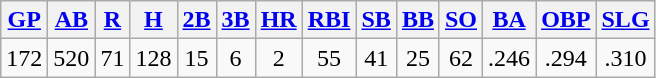<table class="wikitable">
<tr>
<th><a href='#'>GP</a></th>
<th><a href='#'>AB</a></th>
<th><a href='#'>R</a></th>
<th><a href='#'>H</a></th>
<th><a href='#'>2B</a></th>
<th><a href='#'>3B</a></th>
<th><a href='#'>HR</a></th>
<th><a href='#'>RBI</a></th>
<th><a href='#'>SB</a></th>
<th><a href='#'>BB</a></th>
<th><a href='#'>SO</a></th>
<th><a href='#'>BA</a></th>
<th><a href='#'>OBP</a></th>
<th><a href='#'>SLG</a></th>
</tr>
<tr align=center>
<td>172</td>
<td>520</td>
<td>71</td>
<td>128</td>
<td>15</td>
<td>6</td>
<td>2</td>
<td>55</td>
<td>41</td>
<td>25</td>
<td>62</td>
<td>.246</td>
<td>.294</td>
<td>.310</td>
</tr>
</table>
